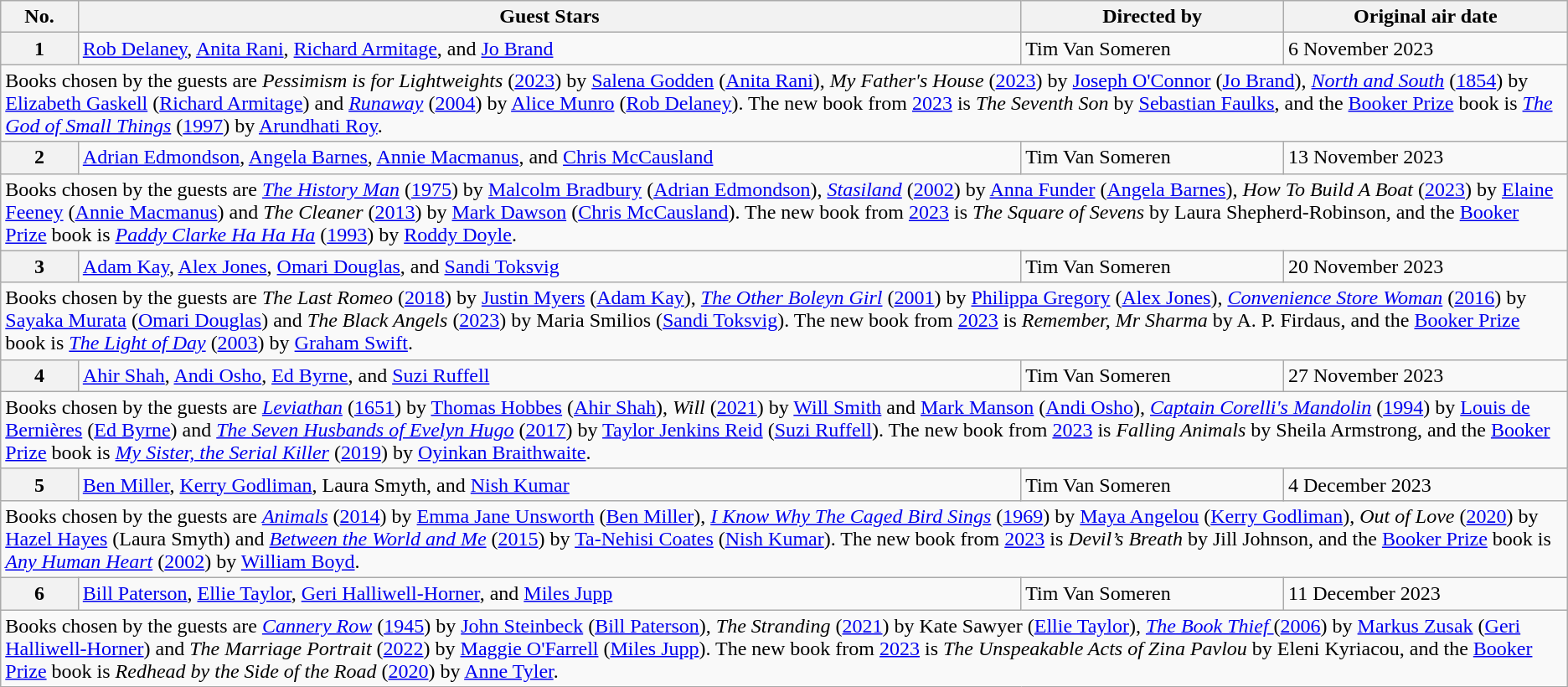<table class="wikitable">
<tr>
<th>No.</th>
<th>Guest Stars</th>
<th>Directed by</th>
<th>Original air date</th>
</tr>
<tr>
<th rowspan="1">1</th>
<td><a href='#'>Rob Delaney</a>, <a href='#'>Anita Rani</a>, <a href='#'>Richard Armitage</a>, and <a href='#'>Jo Brand</a></td>
<td>Tim Van Someren</td>
<td>6 November 2023</td>
</tr>
<tr>
<td colspan="4">Books chosen by the guests are <em>Pessimism is for Lightweights</em> (<a href='#'>2023</a>) by <a href='#'>Salena Godden</a> (<a href='#'>Anita Rani</a>), <em>My Father's House</em> (<a href='#'>2023</a>) by <a href='#'>Joseph O'Connor</a> (<a href='#'>Jo Brand</a>), <em><a href='#'>North and South</a></em> (<a href='#'>1854</a>) by <a href='#'>Elizabeth Gaskell</a> (<a href='#'>Richard Armitage</a>) and <em><a href='#'>Runaway</a></em> (<a href='#'>2004</a>) by <a href='#'>Alice Munro</a> (<a href='#'>Rob Delaney</a>). The new book from <a href='#'>2023</a> is <em>The Seventh Son</em> by <a href='#'>Sebastian Faulks</a>, and the <a href='#'>Booker Prize</a> book is <em><a href='#'>The God of Small Things</a></em> (<a href='#'>1997</a>) by <a href='#'>Arundhati Roy</a>.</td>
</tr>
<tr>
<th rowspan="1">2</th>
<td><a href='#'>Adrian Edmondson</a>, <a href='#'>Angela Barnes</a>, <a href='#'>Annie Macmanus</a>, and <a href='#'>Chris McCausland</a></td>
<td>Tim Van Someren</td>
<td>13 November 2023</td>
</tr>
<tr>
<td colspan="4">Books chosen by the guests are <em><a href='#'>The History Man</a></em> (<a href='#'>1975</a>) by <a href='#'>Malcolm Bradbury</a> (<a href='#'>Adrian Edmondson</a>), <em><a href='#'>Stasiland</a></em> (<a href='#'>2002</a>) by <a href='#'>Anna Funder</a> (<a href='#'>Angela Barnes</a>), <em>How To Build A Boat</em> (<a href='#'>2023</a>) by <a href='#'>Elaine Feeney</a> (<a href='#'>Annie Macmanus</a>) and <em>The Cleaner</em> (<a href='#'>2013</a>) by <a href='#'>Mark Dawson</a> (<a href='#'>Chris McCausland</a>). The new book from <a href='#'>2023</a> is <em>The Square of Sevens</em> by Laura Shepherd-Robinson, and the <a href='#'>Booker Prize</a> book is <em><a href='#'>Paddy Clarke Ha Ha Ha</a></em> (<a href='#'>1993</a>) by <a href='#'>Roddy Doyle</a>.</td>
</tr>
<tr>
<th rowspan="1">3</th>
<td><a href='#'>Adam Kay</a>, <a href='#'>Alex Jones</a>, <a href='#'>Omari Douglas</a>, and <a href='#'>Sandi Toksvig</a></td>
<td>Tim Van Someren</td>
<td>20 November 2023</td>
</tr>
<tr>
<td colspan="4">Books chosen by the guests are <em>The Last Romeo</em> (<a href='#'>2018</a>) by <a href='#'>Justin Myers</a> (<a href='#'>Adam Kay</a>), <em><a href='#'>The Other Boleyn Girl</a></em> (<a href='#'>2001</a>) by <a href='#'>Philippa Gregory</a> (<a href='#'>Alex Jones</a>), <em><a href='#'>Convenience Store Woman</a></em> (<a href='#'>2016</a>) by <a href='#'>Sayaka Murata</a> (<a href='#'>Omari Douglas</a>) and <em>The Black Angels</em> (<a href='#'>2023</a>) by Maria Smilios (<a href='#'>Sandi Toksvig</a>). The new book from <a href='#'>2023</a> is <em>Remember, Mr Sharma</em> by A. P. Firdaus, and the <a href='#'>Booker Prize</a> book is <em><a href='#'>The Light of Day</a></em> (<a href='#'>2003</a>) by <a href='#'>Graham Swift</a>.</td>
</tr>
<tr>
<th rowspan="1">4</th>
<td><a href='#'>Ahir Shah</a>, <a href='#'>Andi Osho</a>, <a href='#'>Ed Byrne</a>, and <a href='#'>Suzi Ruffell</a></td>
<td>Tim Van Someren</td>
<td>27 November 2023</td>
</tr>
<tr>
<td colspan="4">Books chosen by the guests are <em><a href='#'>Leviathan</a></em> (<a href='#'>1651</a>) by <a href='#'>Thomas Hobbes</a> (<a href='#'>Ahir Shah</a>), <em>Will</em> (<a href='#'>2021</a>) by <a href='#'>Will Smith</a> and <a href='#'>Mark Manson</a> (<a href='#'>Andi Osho</a>), <em><a href='#'>Captain Corelli's Mandolin</a></em> (<a href='#'>1994</a>) by <a href='#'>Louis de Bernières</a> (<a href='#'>Ed Byrne</a>) and <em><a href='#'>The Seven Husbands of Evelyn Hugo</a></em> (<a href='#'>2017</a>) by <a href='#'>Taylor Jenkins Reid</a> (<a href='#'>Suzi Ruffell</a>). The new book from <a href='#'>2023</a> is <em>Falling Animals</em> by Sheila Armstrong, and the <a href='#'>Booker Prize</a> book is <em><a href='#'>My Sister, the Serial Killer</a></em> (<a href='#'>2019</a>) by <a href='#'>Oyinkan Braithwaite</a>.</td>
</tr>
<tr>
<th rowspan="1">5</th>
<td><a href='#'>Ben Miller</a>, <a href='#'>Kerry Godliman</a>, Laura Smyth, and <a href='#'>Nish Kumar</a></td>
<td>Tim Van Someren</td>
<td>4 December 2023</td>
</tr>
<tr>
<td colspan="4">Books chosen by the guests are <em><a href='#'>Animals</a></em> (<a href='#'>2014</a>) by <a href='#'>Emma Jane Unsworth</a> (<a href='#'>Ben Miller</a>), <em><a href='#'>I Know Why The Caged Bird Sings</a></em> (<a href='#'>1969</a>) by <a href='#'>Maya Angelou</a> (<a href='#'>Kerry Godliman</a>), <em>Out of Love</em> (<a href='#'>2020</a>) by <a href='#'>Hazel Hayes</a> (Laura Smyth) and <em><a href='#'>Between the World and Me</a></em> (<a href='#'>2015</a>) by <a href='#'>Ta-Nehisi Coates</a> (<a href='#'>Nish Kumar</a>). The new book from <a href='#'>2023</a> is <em>Devil’s Breath</em> by Jill Johnson, and the <a href='#'>Booker Prize</a> book is <em><a href='#'>Any Human Heart</a></em> (<a href='#'>2002</a>) by <a href='#'>William Boyd</a>.</td>
</tr>
<tr>
<th rowspan="1">6</th>
<td><a href='#'>Bill Paterson</a>, <a href='#'>Ellie Taylor</a>, <a href='#'>Geri Halliwell-Horner</a>, and <a href='#'>Miles Jupp</a></td>
<td>Tim Van Someren</td>
<td>11 December 2023</td>
</tr>
<tr>
<td colspan="4">Books chosen by the guests are <em><a href='#'>Cannery Row</a></em> (<a href='#'>1945</a>) by <a href='#'>John Steinbeck</a> (<a href='#'>Bill Paterson</a>), <em>The Stranding</em> (<a href='#'>2021</a>) by Kate Sawyer (<a href='#'>Ellie Taylor</a>), <em><a href='#'>The Book Thief </a></em> (<a href='#'>2006</a>) by <a href='#'>Markus Zusak</a> (<a href='#'>Geri Halliwell-Horner</a>) and <em>The Marriage Portrait</em> (<a href='#'>2022</a>) by <a href='#'>Maggie O'Farrell</a> (<a href='#'>Miles Jupp</a>). The new book from <a href='#'>2023</a> is <em>The Unspeakable Acts of Zina Pavlou</em> by Eleni Kyriacou, and the <a href='#'>Booker Prize</a> book is <em>Redhead by the Side of the Road</em> (<a href='#'>2020</a>) by <a href='#'>Anne Tyler</a>.</td>
</tr>
</table>
